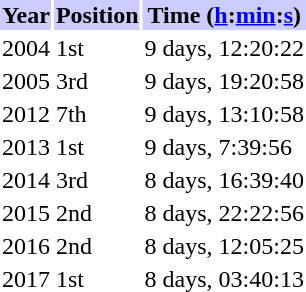<table align="right" class="toccolours" style="margin: 0 .4em; font-size: 100%">
<tr>
<th style="background: #ccf">Year</th>
<th style="background: #ccf">Position</th>
<th style="background: #ccf">Time (<a href='#'>h</a>:<a href='#'>min</a>:<a href='#'>s</a>)</th>
</tr>
<tr>
<td>2004</td>
<td>1st</td>
<td>9 days, 12:20:22</td>
</tr>
<tr>
<td>2005</td>
<td>3rd</td>
<td>9 days, 19:20:58</td>
</tr>
<tr>
<td>2012</td>
<td>7th</td>
<td>9 days, 13:10:58</td>
</tr>
<tr>
<td>2013</td>
<td>1st</td>
<td>9 days,   7:39:56</td>
</tr>
<tr>
<td>2014</td>
<td>3rd</td>
<td>8 days, 16:39:40</td>
</tr>
<tr>
<td>2015</td>
<td>2nd</td>
<td>8 days, 22:22:56</td>
</tr>
<tr>
<td>2016</td>
<td>2nd</td>
<td>8 days, 12:05:25</td>
</tr>
<tr>
<td>2017</td>
<td>1st</td>
<td>8 days, 03:40:13</td>
</tr>
</table>
